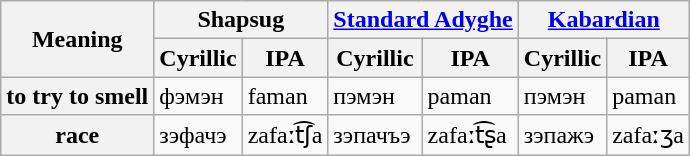<table class="wikitable">
<tr>
<th rowspan="2">Meaning</th>
<th colspan="2">Shapsug</th>
<th colspan="2"><a href='#'>Standard Adyghe</a></th>
<th colspan="2"><a href='#'>Kabardian</a></th>
</tr>
<tr>
<th>Cyrillic</th>
<th>IPA</th>
<th>Cyrillic</th>
<th>IPA</th>
<th>Cyrillic</th>
<th>IPA</th>
</tr>
<tr>
<th>to try to smell</th>
<td>фэмэн</td>
<td>faman</td>
<td>пэмэн</td>
<td>paman</td>
<td>пэмэн</td>
<td>paman</td>
</tr>
<tr>
<th>race</th>
<td>зэфачэ</td>
<td>zafaːt͡ʃa</td>
<td>зэпачъэ</td>
<td>zafaːt͡ʂa</td>
<td>зэпажэ</td>
<td>zafaːʒa</td>
</tr>
</table>
